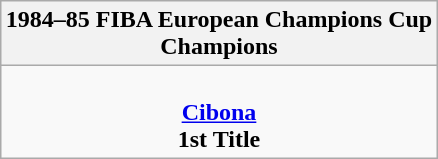<table class=wikitable style="text-align:center; margin:auto">
<tr>
<th>1984–85 FIBA European Champions Cup<br>Champions</th>
</tr>
<tr>
<td> <br> <strong><a href='#'>Cibona</a></strong> <br> <strong>1st Title</strong></td>
</tr>
</table>
